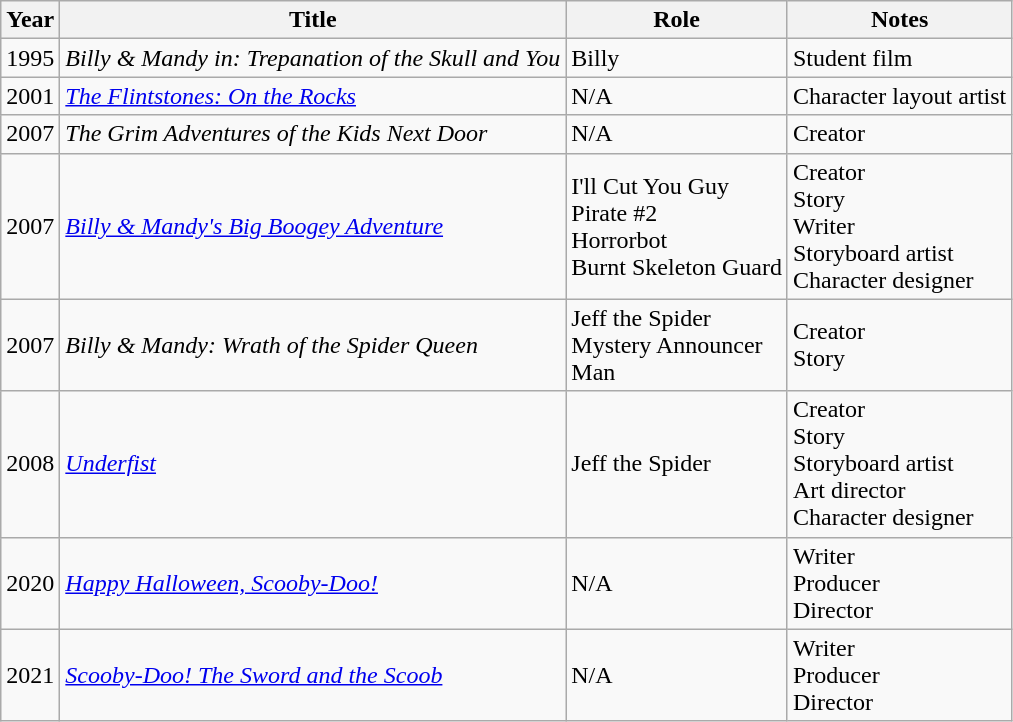<table class="wikitable">
<tr>
<th>Year</th>
<th>Title</th>
<th>Role</th>
<th>Notes</th>
</tr>
<tr>
<td>1995</td>
<td><em>Billy & Mandy in: Trepanation of the Skull and You</em></td>
<td>Billy</td>
<td>Student film</td>
</tr>
<tr>
<td>2001</td>
<td><em><a href='#'>The Flintstones: On the Rocks</a></em></td>
<td>N/A</td>
<td>Character layout artist</td>
</tr>
<tr>
<td>2007</td>
<td><em>The Grim Adventures of the Kids Next Door</em></td>
<td>N/A</td>
<td>Creator</td>
</tr>
<tr>
<td>2007</td>
<td><em><a href='#'>Billy & Mandy's Big Boogey Adventure</a></em></td>
<td>I'll Cut You Guy<br>Pirate #2<br>Horrorbot<br>Burnt Skeleton Guard</td>
<td>Creator<br>Story<br>Writer<br>Storyboard artist<br>Character designer</td>
</tr>
<tr>
<td>2007</td>
<td><em>Billy & Mandy: Wrath of the Spider Queen</em></td>
<td>Jeff the Spider<br>Mystery Announcer<br>Man</td>
<td>Creator<br>Story</td>
</tr>
<tr>
<td>2008</td>
<td><em><a href='#'>Underfist</a></em></td>
<td>Jeff the Spider</td>
<td>Creator<br>Story<br>Storyboard artist<br>Art director<br>Character designer</td>
</tr>
<tr>
<td>2020</td>
<td><em><a href='#'>Happy Halloween, Scooby-Doo!</a></em></td>
<td>N/A</td>
<td>Writer<br>Producer<br>Director</td>
</tr>
<tr>
<td>2021</td>
<td><em><a href='#'>Scooby-Doo! The Sword and the Scoob</a></em></td>
<td>N/A</td>
<td>Writer<br>Producer<br>Director</td>
</tr>
</table>
